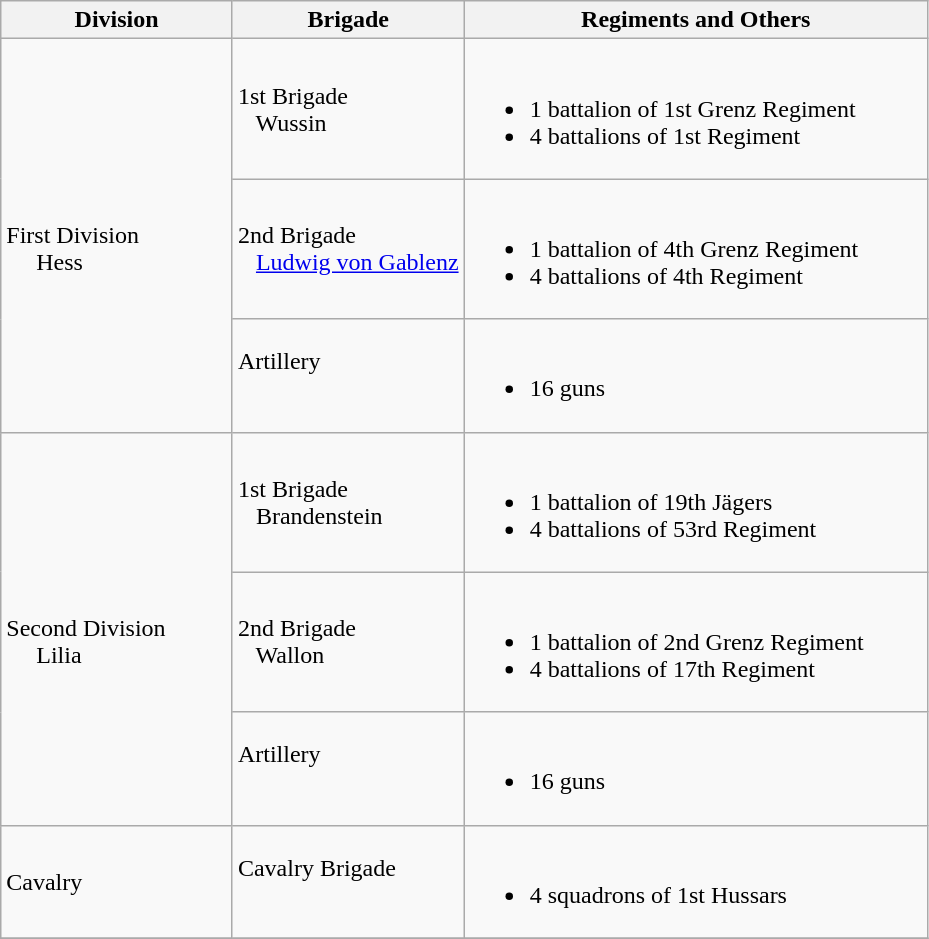<table class="wikitable">
<tr>
<th width=25%>Division</th>
<th width=25%>Brigade</th>
<th>Regiments and Others</th>
</tr>
<tr>
<td rowspan=3><br>First Division
<br>    
Hess</td>
<td>1st Brigade<br>  
Wussin</td>
<td><br><ul><li>1 battalion of 1st Grenz Regiment</li><li>4 battalions of 1st Regiment</li></ul></td>
</tr>
<tr>
<td>2nd Brigade<br>  
<a href='#'>Ludwig von Gablenz</a></td>
<td><br><ul><li>1 battalion of 4th Grenz Regiment</li><li>4 battalions of  4th Regiment</li></ul></td>
</tr>
<tr>
<td>Artillery<br>  </td>
<td><br><ul><li>16 guns</li></ul></td>
</tr>
<tr>
<td rowspan=3><br>Second Division
<br>    
Lilia</td>
<td>1st Brigade<br>  
Brandenstein</td>
<td><br><ul><li>1 battalion of 19th Jägers</li><li>4 battalions of 53rd Regiment</li></ul></td>
</tr>
<tr>
<td>2nd Brigade<br>  
Wallon</td>
<td><br><ul><li>1 battalion of 2nd Grenz Regiment</li><li>4 battalions of 17th Regiment</li></ul></td>
</tr>
<tr>
<td>Artillery<br>  </td>
<td><br><ul><li>16 guns</li></ul></td>
</tr>
<tr>
<td rowspan=1><br>Cavalry
<br>    </td>
<td>Cavalry Brigade<br>  </td>
<td><br><ul><li>4 squadrons of 1st Hussars</li></ul></td>
</tr>
<tr>
</tr>
</table>
